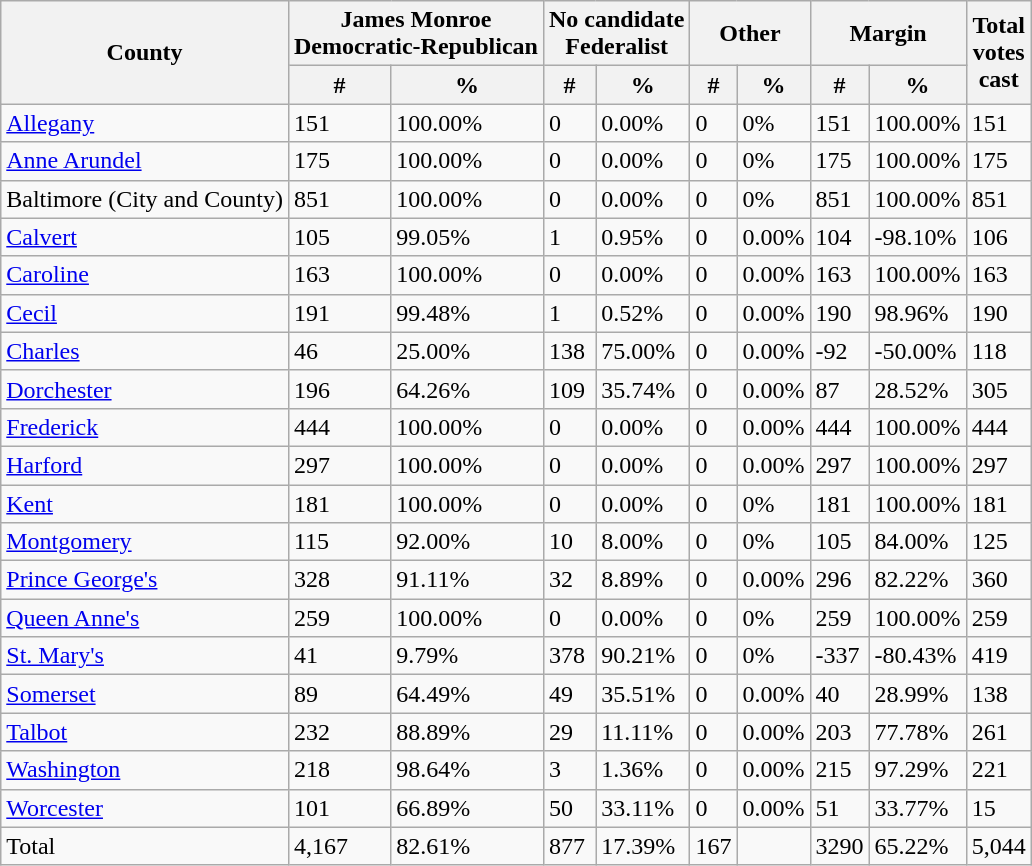<table class="wikitable sortable">
<tr>
<th rowspan="2">County</th>
<th colspan="2" >James Monroe<br>Democratic-Republican</th>
<th colspan="2" >No candidate<br>Federalist</th>
<th colspan="2" >Other</th>
<th colspan="2">Margin</th>
<th rowspan="2">Total<br>votes<br>cast</th>
</tr>
<tr>
<th>#</th>
<th>%</th>
<th>#</th>
<th>%</th>
<th>#</th>
<th>%</th>
<th>#</th>
<th>%</th>
</tr>
<tr>
<td><a href='#'>Allegany</a></td>
<td>151</td>
<td>100.00%</td>
<td>0</td>
<td>0.00%</td>
<td>0</td>
<td>0%</td>
<td>151</td>
<td>100.00%</td>
<td>151</td>
</tr>
<tr>
<td><a href='#'>Anne Arundel</a></td>
<td>175</td>
<td>100.00%</td>
<td>0</td>
<td>0.00%</td>
<td>0</td>
<td>0%</td>
<td>175</td>
<td>100.00%</td>
<td>175</td>
</tr>
<tr>
<td>Baltimore (City and County)</td>
<td>851</td>
<td>100.00%</td>
<td>0</td>
<td>0.00%</td>
<td>0</td>
<td>0%</td>
<td>851</td>
<td>100.00%</td>
<td>851</td>
</tr>
<tr>
<td><a href='#'>Calvert</a></td>
<td>105</td>
<td>99.05%</td>
<td>1</td>
<td>0.95%</td>
<td>0</td>
<td>0.00%</td>
<td>104</td>
<td>-98.10%</td>
<td>106</td>
</tr>
<tr>
<td><a href='#'>Caroline</a></td>
<td>163</td>
<td>100.00%</td>
<td>0</td>
<td>0.00%</td>
<td>0</td>
<td>0.00%</td>
<td>163</td>
<td>100.00%</td>
<td>163</td>
</tr>
<tr>
<td><a href='#'>Cecil</a></td>
<td>191</td>
<td>99.48%</td>
<td>1</td>
<td>0.52%</td>
<td>0</td>
<td>0.00%</td>
<td>190</td>
<td>98.96%</td>
<td>190</td>
</tr>
<tr>
<td><a href='#'>Charles</a></td>
<td>46</td>
<td>25.00%</td>
<td>138</td>
<td>75.00%</td>
<td>0</td>
<td>0.00%</td>
<td>-92</td>
<td>-50.00%</td>
<td>118</td>
</tr>
<tr>
<td><a href='#'>Dorchester</a></td>
<td>196</td>
<td>64.26%</td>
<td>109</td>
<td>35.74%</td>
<td>0</td>
<td>0.00%</td>
<td>87</td>
<td>28.52%</td>
<td>305</td>
</tr>
<tr>
<td><a href='#'>Frederick</a></td>
<td>444</td>
<td>100.00%</td>
<td>0</td>
<td>0.00%</td>
<td>0</td>
<td>0.00%</td>
<td>444</td>
<td>100.00%</td>
<td>444</td>
</tr>
<tr>
<td><a href='#'>Harford</a></td>
<td>297</td>
<td>100.00%</td>
<td>0</td>
<td>0.00%</td>
<td>0</td>
<td>0.00%</td>
<td>297</td>
<td>100.00%</td>
<td>297</td>
</tr>
<tr>
<td><a href='#'>Kent</a></td>
<td>181</td>
<td>100.00%</td>
<td>0</td>
<td>0.00%</td>
<td>0</td>
<td>0%</td>
<td>181</td>
<td>100.00%</td>
<td>181</td>
</tr>
<tr>
<td><a href='#'>Montgomery</a></td>
<td>115</td>
<td>92.00%</td>
<td>10</td>
<td>8.00%</td>
<td>0</td>
<td>0%</td>
<td>105</td>
<td>84.00%</td>
<td>125</td>
</tr>
<tr>
<td><a href='#'>Prince George's</a></td>
<td>328</td>
<td>91.11%</td>
<td>32</td>
<td>8.89%</td>
<td>0</td>
<td>0.00%</td>
<td>296</td>
<td>82.22%</td>
<td>360</td>
</tr>
<tr>
<td><a href='#'>Queen Anne's</a></td>
<td>259</td>
<td>100.00%</td>
<td>0</td>
<td>0.00%</td>
<td>0</td>
<td>0%</td>
<td>259</td>
<td>100.00%</td>
<td>259</td>
</tr>
<tr>
<td><a href='#'>St. Mary's</a></td>
<td>41</td>
<td>9.79%</td>
<td>378</td>
<td>90.21%</td>
<td>0</td>
<td>0%</td>
<td>-337</td>
<td>-80.43%</td>
<td>419</td>
</tr>
<tr>
<td><a href='#'>Somerset</a></td>
<td>89</td>
<td>64.49%</td>
<td>49</td>
<td>35.51%</td>
<td>0</td>
<td>0.00%</td>
<td>40</td>
<td>28.99%</td>
<td>138</td>
</tr>
<tr>
<td><a href='#'>Talbot</a></td>
<td>232</td>
<td>88.89%</td>
<td>29</td>
<td>11.11%</td>
<td>0</td>
<td>0.00%</td>
<td>203</td>
<td>77.78%</td>
<td>261</td>
</tr>
<tr>
<td><a href='#'>Washington</a></td>
<td>218</td>
<td>98.64%</td>
<td>3</td>
<td>1.36%</td>
<td>0</td>
<td>0.00%</td>
<td>215</td>
<td>97.29%</td>
<td>221</td>
</tr>
<tr>
<td><a href='#'>Worcester</a></td>
<td>101</td>
<td>66.89%</td>
<td>50</td>
<td>33.11%</td>
<td>0</td>
<td>0.00%</td>
<td>51</td>
<td>33.77%</td>
<td>15</td>
</tr>
<tr>
<td>Total</td>
<td>4,167</td>
<td>82.61%</td>
<td>877</td>
<td>17.39%</td>
<td>167</td>
<td></td>
<td>3290</td>
<td>65.22%</td>
<td>5,044</td>
</tr>
</table>
